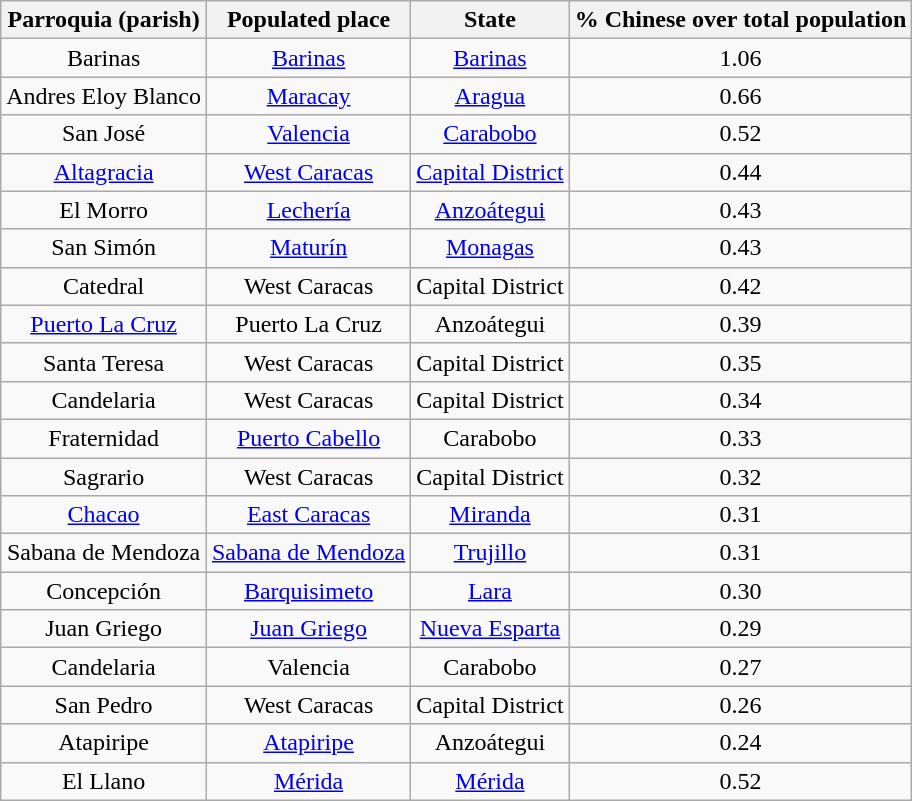<table class="wikitable" style="text-align:center;">
<tr>
<th>Parroquia (parish)</th>
<th>Populated place</th>
<th>State</th>
<th>% Chinese over total population</th>
</tr>
<tr>
<td>Barinas</td>
<td><a href='#'>Barinas</a></td>
<td><a href='#'>Barinas</a></td>
<td>1.06</td>
</tr>
<tr>
<td>Andres Eloy Blanco</td>
<td><a href='#'>Maracay</a></td>
<td><a href='#'>Aragua</a></td>
<td>0.66</td>
</tr>
<tr>
<td>San José</td>
<td><a href='#'>Valencia</a></td>
<td><a href='#'>Carabobo</a></td>
<td>0.52</td>
</tr>
<tr>
<td><a href='#'>Altagracia</a></td>
<td><a href='#'>West Caracas</a></td>
<td><a href='#'>Capital District</a></td>
<td>0.44</td>
</tr>
<tr>
<td>El Morro</td>
<td><a href='#'>Lechería</a></td>
<td><a href='#'>Anzoátegui</a></td>
<td>0.43</td>
</tr>
<tr>
<td>San Simón</td>
<td><a href='#'>Maturín</a></td>
<td><a href='#'>Monagas</a></td>
<td>0.43</td>
</tr>
<tr>
<td>Catedral</td>
<td>West Caracas</td>
<td>Capital District</td>
<td>0.42</td>
</tr>
<tr>
<td><a href='#'>Puerto La Cruz</a></td>
<td>Puerto La Cruz</td>
<td>Anzoátegui</td>
<td>0.39</td>
</tr>
<tr>
<td>Santa Teresa</td>
<td>West Caracas</td>
<td>Capital District</td>
<td>0.35</td>
</tr>
<tr>
<td>Candelaria</td>
<td>West Caracas</td>
<td>Capital District</td>
<td>0.34</td>
</tr>
<tr>
<td>Fraternidad</td>
<td><a href='#'>Puerto Cabello</a></td>
<td>Carabobo</td>
<td>0.33</td>
</tr>
<tr>
<td>Sagrario</td>
<td>West Caracas</td>
<td>Capital District</td>
<td>0.32</td>
</tr>
<tr>
<td><a href='#'>Chacao</a></td>
<td><a href='#'>East Caracas</a></td>
<td><a href='#'>Miranda</a></td>
<td>0.31</td>
</tr>
<tr>
<td>Sabana de Mendoza</td>
<td><a href='#'>Sabana de Mendoza</a></td>
<td><a href='#'>Trujillo</a></td>
<td>0.31</td>
</tr>
<tr>
<td>Concepción</td>
<td><a href='#'>Barquisimeto</a></td>
<td><a href='#'>Lara</a></td>
<td>0.30</td>
</tr>
<tr>
<td>Juan Griego</td>
<td><a href='#'>Juan Griego</a></td>
<td><a href='#'>Nueva Esparta</a></td>
<td>0.29</td>
</tr>
<tr>
<td>Candelaria</td>
<td>Valencia</td>
<td>Carabobo</td>
<td>0.27</td>
</tr>
<tr>
<td>San Pedro</td>
<td>West Caracas</td>
<td>Capital District</td>
<td>0.26</td>
</tr>
<tr>
<td>Atapiripe</td>
<td><a href='#'>Atapiripe</a></td>
<td>Anzoátegui</td>
<td>0.24</td>
</tr>
<tr>
<td>El Llano</td>
<td><a href='#'>Mérida</a></td>
<td><a href='#'>Mérida</a></td>
<td>0.52</td>
</tr>
</table>
